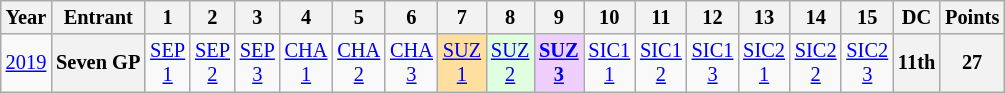<table class="wikitable" style="text-align:center; font-size:85%">
<tr>
<th>Year</th>
<th>Entrant</th>
<th>1</th>
<th>2</th>
<th>3</th>
<th>4</th>
<th>5</th>
<th>6</th>
<th>7</th>
<th>8</th>
<th>9</th>
<th>10</th>
<th>11</th>
<th>12</th>
<th>13</th>
<th>14</th>
<th>15</th>
<th>DC</th>
<th>Points</th>
</tr>
<tr>
<td><a href='#'>2019</a></td>
<th>Seven GP</th>
<td><a href='#'>SEP<br>1</a></td>
<td><a href='#'>SEP<br>2</a></td>
<td><a href='#'>SEP<br>3</a></td>
<td><a href='#'>CHA<br>1</a></td>
<td><a href='#'>CHA<br>2</a></td>
<td><a href='#'>CHA<br>3</a></td>
<td style="background:#FFDF9F"><a href='#'>SUZ<br>1</a><br></td>
<td style="background:#DFFFDF"><a href='#'>SUZ<br>2</a><br></td>
<td style="background:#EFCFFF"><strong><a href='#'>SUZ<br>3</a></strong><br></td>
<td><a href='#'>SIC1<br>1</a></td>
<td><a href='#'>SIC1<br>2</a></td>
<td><a href='#'>SIC1<br>3</a></td>
<td><a href='#'>SIC2<br>1</a></td>
<td><a href='#'>SIC2<br>2</a></td>
<td><a href='#'>SIC2<br>3</a></td>
<th>11th</th>
<th>27</th>
</tr>
</table>
